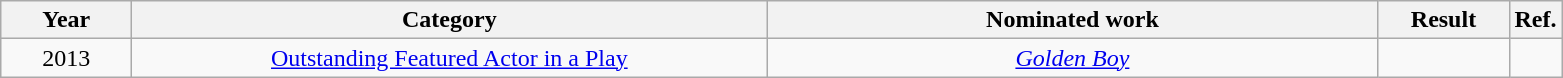<table class="wikitable plainrowheaders" style="text-align:center;">
<tr>
<th scope="col" style="width:5em;">Year</th>
<th scope="col" style="width:26em;">Category</th>
<th scope="col" style="width:25em;">Nominated work</th>
<th scope="col" style="width:5em;">Result</th>
<th>Ref.</th>
</tr>
<tr>
<td>2013</td>
<td><a href='#'>Outstanding Featured Actor in a Play</a></td>
<td><em><a href='#'>Golden Boy</a></em></td>
<td></td>
<td></td>
</tr>
</table>
